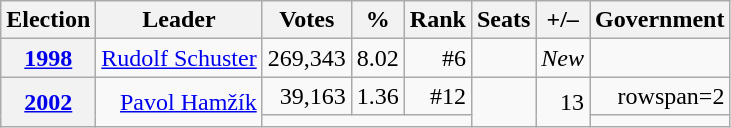<table class=wikitable style=text-align:right>
<tr>
<th>Election</th>
<th>Leader</th>
<th>Votes</th>
<th>%</th>
<th>Rank</th>
<th>Seats</th>
<th>+/–</th>
<th>Government</th>
</tr>
<tr>
<th><a href='#'>1998</a></th>
<td><a href='#'>Rudolf Schuster</a></td>
<td>269,343</td>
<td>8.02</td>
<td>#6</td>
<td></td>
<td><em>New</em></td>
<td></td>
</tr>
<tr>
<th rowspan=2><a href='#'>2002</a></th>
<td rowspan=2><a href='#'>Pavol Hamžík</a></td>
<td>39,163</td>
<td>1.36</td>
<td>#12</td>
<td rowspan=2></td>
<td rowspan=2> 13</td>
<td>rowspan=2 </td>
</tr>
<tr>
<td colspan=3></td>
</tr>
</table>
